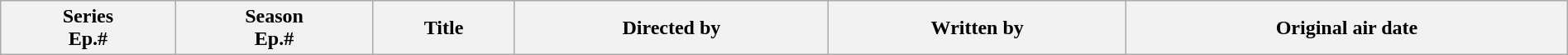<table class="wikitable plainrowheaders" style="width:100%; margin:auto;">
<tr>
<th>Series<br>Ep.#</th>
<th>Season<br>Ep.#</th>
<th>Title</th>
<th>Directed by</th>
<th>Written by</th>
<th>Original air date<br>














</th>
</tr>
</table>
